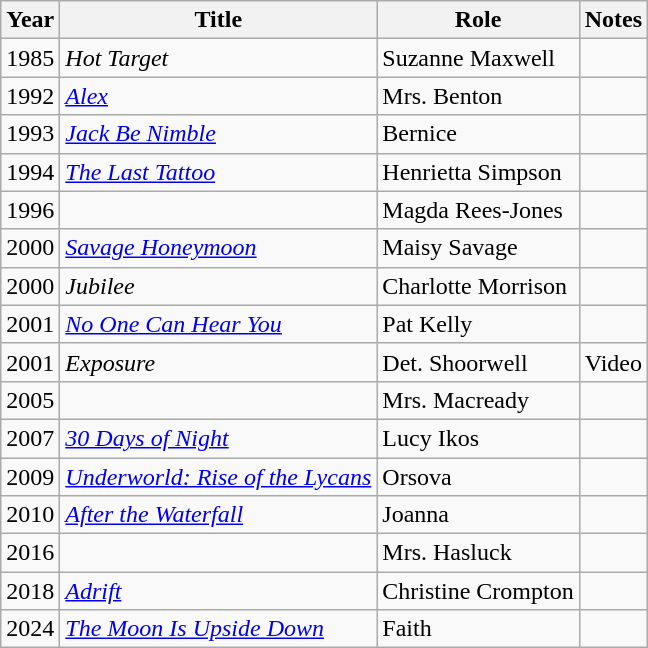<table class="wikitable sortable">
<tr>
<th>Year</th>
<th>Title</th>
<th>Role</th>
<th class="unsortable">Notes</th>
</tr>
<tr>
<td>1985</td>
<td><em>Hot Target</em></td>
<td>Suzanne Maxwell</td>
<td></td>
</tr>
<tr>
<td>1992</td>
<td><em><a href='#'>Alex</a></em></td>
<td>Mrs. Benton</td>
<td></td>
</tr>
<tr>
<td>1993</td>
<td><em><a href='#'>Jack Be Nimble</a></em></td>
<td>Bernice</td>
<td></td>
</tr>
<tr>
<td>1994</td>
<td><em><a href='#'>The Last Tattoo</a></em></td>
<td>Henrietta Simpson</td>
<td></td>
</tr>
<tr>
<td>1996</td>
<td><em></em></td>
<td>Magda Rees-Jones</td>
<td></td>
</tr>
<tr>
<td>2000</td>
<td><em><a href='#'>Savage Honeymoon</a></em></td>
<td>Maisy Savage</td>
<td></td>
</tr>
<tr>
<td>2000</td>
<td><em>Jubilee</em></td>
<td>Charlotte Morrison</td>
<td></td>
</tr>
<tr>
<td>2001</td>
<td><em><a href='#'>No One Can Hear You</a></em></td>
<td>Pat Kelly</td>
<td></td>
</tr>
<tr>
<td>2001</td>
<td><em>Exposure</em></td>
<td>Det. Shoorwell</td>
<td>Video</td>
</tr>
<tr>
<td>2005</td>
<td><em></em></td>
<td>Mrs. Macready</td>
<td></td>
</tr>
<tr>
<td>2007</td>
<td><em><a href='#'>30 Days of Night</a></em></td>
<td>Lucy Ikos</td>
<td></td>
</tr>
<tr>
<td>2009</td>
<td><em><a href='#'>Underworld: Rise of the Lycans</a></em></td>
<td>Orsova</td>
<td></td>
</tr>
<tr>
<td>2010</td>
<td><em><a href='#'>After the Waterfall</a></em></td>
<td>Joanna</td>
<td></td>
</tr>
<tr>
<td>2016</td>
<td><em></em></td>
<td>Mrs. Hasluck</td>
<td></td>
</tr>
<tr>
<td>2018</td>
<td><em><a href='#'>Adrift</a></em></td>
<td>Christine Crompton</td>
<td></td>
</tr>
<tr>
<td>2024</td>
<td><em><a href='#'>The Moon Is Upside Down</a></em></td>
<td>Faith</td>
<td></td>
</tr>
</table>
